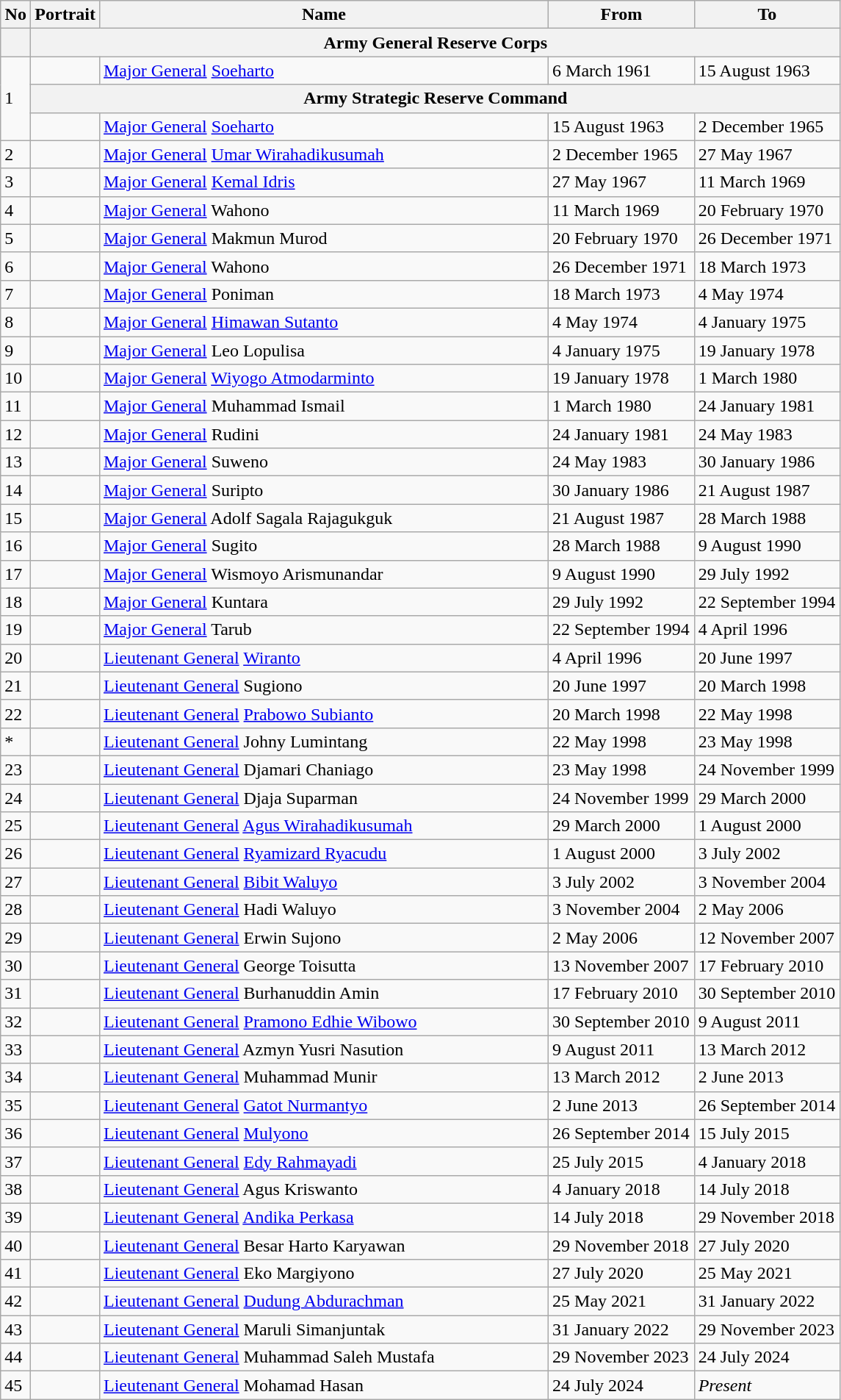<table class="wikitable">
<tr>
<th style="width:20px;">No</th>
<th>Portrait</th>
<th style="width:400px;">Name</th>
<th style="width:125px;">From</th>
<th style="width:125px;">To</th>
</tr>
<tr>
<th></th>
<th colspan="4">Army General Reserve Corps</th>
</tr>
<tr>
<td rowspan="3">1</td>
<td></td>
<td><a href='#'>Major General</a> <a href='#'>Soeharto</a></td>
<td>6 March 1961</td>
<td>15 August 1963</td>
</tr>
<tr>
<th colspan="4">Army Strategic Reserve Command</th>
</tr>
<tr>
<td></td>
<td><a href='#'>Major General</a> <a href='#'>Soeharto</a></td>
<td>15 August 1963</td>
<td>2 December 1965</td>
</tr>
<tr>
<td>2</td>
<td></td>
<td><a href='#'>Major General</a> <a href='#'>Umar Wirahadikusumah</a></td>
<td>2 December 1965</td>
<td>27 May 1967</td>
</tr>
<tr>
<td>3</td>
<td></td>
<td><a href='#'>Major General</a> <a href='#'>Kemal Idris</a></td>
<td>27 May 1967</td>
<td>11 March 1969</td>
</tr>
<tr>
<td>4</td>
<td></td>
<td><a href='#'>Major General</a> Wahono</td>
<td>11 March 1969</td>
<td>20 February 1970</td>
</tr>
<tr>
<td>5</td>
<td></td>
<td><a href='#'>Major General</a> Makmun Murod</td>
<td>20 February 1970</td>
<td>26 December 1971</td>
</tr>
<tr>
<td>6</td>
<td></td>
<td><a href='#'>Major General</a> Wahono</td>
<td>26 December 1971</td>
<td>18 March 1973</td>
</tr>
<tr>
<td>7</td>
<td></td>
<td><a href='#'>Major General</a> Poniman</td>
<td>18 March 1973</td>
<td>4 May 1974</td>
</tr>
<tr>
<td>8</td>
<td></td>
<td><a href='#'>Major General</a> <a href='#'>Himawan Sutanto</a></td>
<td>4 May 1974</td>
<td>4 January 1975</td>
</tr>
<tr>
<td>9</td>
<td></td>
<td><a href='#'>Major General</a> Leo Lopulisa</td>
<td>4 January 1975</td>
<td>19 January 1978</td>
</tr>
<tr>
<td>10</td>
<td></td>
<td><a href='#'>Major General</a> <a href='#'>Wiyogo Atmodarminto</a></td>
<td>19 January 1978</td>
<td>1 March 1980</td>
</tr>
<tr>
<td>11</td>
<td></td>
<td><a href='#'>Major General</a> Muhammad Ismail</td>
<td>1 March 1980</td>
<td>24 January 1981</td>
</tr>
<tr>
<td>12</td>
<td></td>
<td><a href='#'>Major General</a> Rudini</td>
<td>24 January 1981</td>
<td>24 May 1983</td>
</tr>
<tr>
<td>13</td>
<td></td>
<td><a href='#'>Major General</a> Suweno</td>
<td>24 May 1983</td>
<td>30 January 1986</td>
</tr>
<tr>
<td>14</td>
<td></td>
<td><a href='#'>Major General</a> Suripto</td>
<td>30 January 1986</td>
<td>21 August 1987</td>
</tr>
<tr>
<td>15</td>
<td></td>
<td><a href='#'>Major General</a> Adolf Sagala Rajagukguk</td>
<td>21 August 1987</td>
<td>28 March 1988</td>
</tr>
<tr>
<td>16</td>
<td></td>
<td><a href='#'>Major General</a> Sugito</td>
<td>28 March 1988</td>
<td>9 August 1990</td>
</tr>
<tr>
<td>17</td>
<td></td>
<td><a href='#'>Major General</a> Wismoyo Arismunandar</td>
<td>9 August 1990</td>
<td>29 July 1992</td>
</tr>
<tr>
<td>18</td>
<td></td>
<td><a href='#'>Major General</a> Kuntara</td>
<td>29 July 1992</td>
<td>22 September 1994</td>
</tr>
<tr>
<td>19</td>
<td></td>
<td><a href='#'>Major General</a> Tarub</td>
<td>22 September 1994</td>
<td>4 April 1996</td>
</tr>
<tr>
<td>20</td>
<td></td>
<td><a href='#'>Lieutenant General</a> <a href='#'>Wiranto</a></td>
<td>4 April 1996</td>
<td>20 June 1997</td>
</tr>
<tr>
<td>21</td>
<td></td>
<td><a href='#'>Lieutenant General</a> Sugiono</td>
<td>20 June 1997</td>
<td>20 March 1998</td>
</tr>
<tr>
<td>22</td>
<td></td>
<td><a href='#'>Lieutenant General</a> <a href='#'>Prabowo Subianto</a></td>
<td>20 March 1998</td>
<td>22 May 1998</td>
</tr>
<tr>
<td>*</td>
<td></td>
<td><a href='#'>Lieutenant General</a> Johny Lumintang</td>
<td>22 May 1998</td>
<td>23 May 1998</td>
</tr>
<tr>
<td>23</td>
<td></td>
<td><a href='#'>Lieutenant General</a> Djamari Chaniago</td>
<td>23 May 1998</td>
<td>24 November 1999</td>
</tr>
<tr>
<td>24</td>
<td></td>
<td><a href='#'>Lieutenant General</a> Djaja Suparman</td>
<td>24 November 1999</td>
<td>29 March 2000</td>
</tr>
<tr>
<td>25</td>
<td></td>
<td><a href='#'>Lieutenant General</a> <a href='#'>Agus Wirahadikusumah</a></td>
<td>29 March 2000</td>
<td>1 August 2000</td>
</tr>
<tr>
<td>26</td>
<td></td>
<td><a href='#'>Lieutenant General</a> <a href='#'>Ryamizard Ryacudu</a></td>
<td>1 August 2000</td>
<td>3 July 2002</td>
</tr>
<tr>
<td>27</td>
<td></td>
<td><a href='#'>Lieutenant General</a> <a href='#'>Bibit Waluyo</a></td>
<td>3 July 2002</td>
<td>3 November 2004</td>
</tr>
<tr>
<td>28</td>
<td></td>
<td><a href='#'>Lieutenant General</a> Hadi Waluyo</td>
<td>3 November 2004</td>
<td>2 May 2006</td>
</tr>
<tr>
<td>29</td>
<td></td>
<td><a href='#'>Lieutenant General</a> Erwin Sujono</td>
<td>2 May 2006</td>
<td>12 November 2007</td>
</tr>
<tr>
<td>30</td>
<td></td>
<td><a href='#'>Lieutenant General</a> George Toisutta</td>
<td>13 November 2007</td>
<td>17 February 2010</td>
</tr>
<tr>
<td>31</td>
<td></td>
<td><a href='#'>Lieutenant General</a> Burhanuddin Amin</td>
<td>17 February 2010</td>
<td>30 September 2010</td>
</tr>
<tr>
<td>32</td>
<td></td>
<td><a href='#'>Lieutenant General</a> <a href='#'>Pramono Edhie Wibowo</a></td>
<td>30 September 2010</td>
<td>9 August 2011</td>
</tr>
<tr>
<td>33</td>
<td></td>
<td><a href='#'>Lieutenant General</a> Azmyn Yusri Nasution</td>
<td>9 August 2011</td>
<td>13 March 2012</td>
</tr>
<tr>
<td>34</td>
<td></td>
<td><a href='#'>Lieutenant General</a> Muhammad Munir</td>
<td>13 March 2012</td>
<td>2 June 2013</td>
</tr>
<tr>
<td>35</td>
<td></td>
<td><a href='#'>Lieutenant General</a> <a href='#'>Gatot Nurmantyo</a></td>
<td>2 June 2013</td>
<td>26 September 2014</td>
</tr>
<tr>
<td>36</td>
<td></td>
<td><a href='#'>Lieutenant General</a> <a href='#'>Mulyono</a></td>
<td>26 September 2014</td>
<td>15 July 2015</td>
</tr>
<tr>
<td>37</td>
<td></td>
<td><a href='#'>Lieutenant General</a> <a href='#'>Edy Rahmayadi</a></td>
<td>25 July 2015</td>
<td>4 January 2018</td>
</tr>
<tr>
<td>38</td>
<td></td>
<td><a href='#'>Lieutenant General</a> Agus Kriswanto</td>
<td>4 January 2018</td>
<td>14 July 2018</td>
</tr>
<tr>
<td>39</td>
<td></td>
<td><a href='#'>Lieutenant General</a> <a href='#'>Andika Perkasa</a></td>
<td>14 July 2018</td>
<td>29 November 2018</td>
</tr>
<tr>
<td>40</td>
<td></td>
<td><a href='#'>Lieutenant General</a> Besar Harto Karyawan</td>
<td>29 November 2018</td>
<td>27 July 2020</td>
</tr>
<tr>
<td>41</td>
<td></td>
<td><a href='#'>Lieutenant General</a> Eko Margiyono</td>
<td>27 July 2020</td>
<td>25 May 2021</td>
</tr>
<tr>
<td>42</td>
<td></td>
<td><a href='#'>Lieutenant General</a> <a href='#'>Dudung Abdurachman</a></td>
<td>25 May 2021</td>
<td>31 January 2022</td>
</tr>
<tr>
<td>43</td>
<td></td>
<td><a href='#'>Lieutenant General</a> Maruli Simanjuntak</td>
<td>31 January 2022</td>
<td>29 November 2023</td>
</tr>
<tr>
<td>44</td>
<td></td>
<td><a href='#'>Lieutenant General</a> Muhammad Saleh Mustafa</td>
<td>29 November 2023</td>
<td>24 July 2024</td>
</tr>
<tr>
<td>45</td>
<td></td>
<td><a href='#'>Lieutenant General</a> Mohamad Hasan</td>
<td>24 July 2024</td>
<td><em>Present</em></td>
</tr>
</table>
